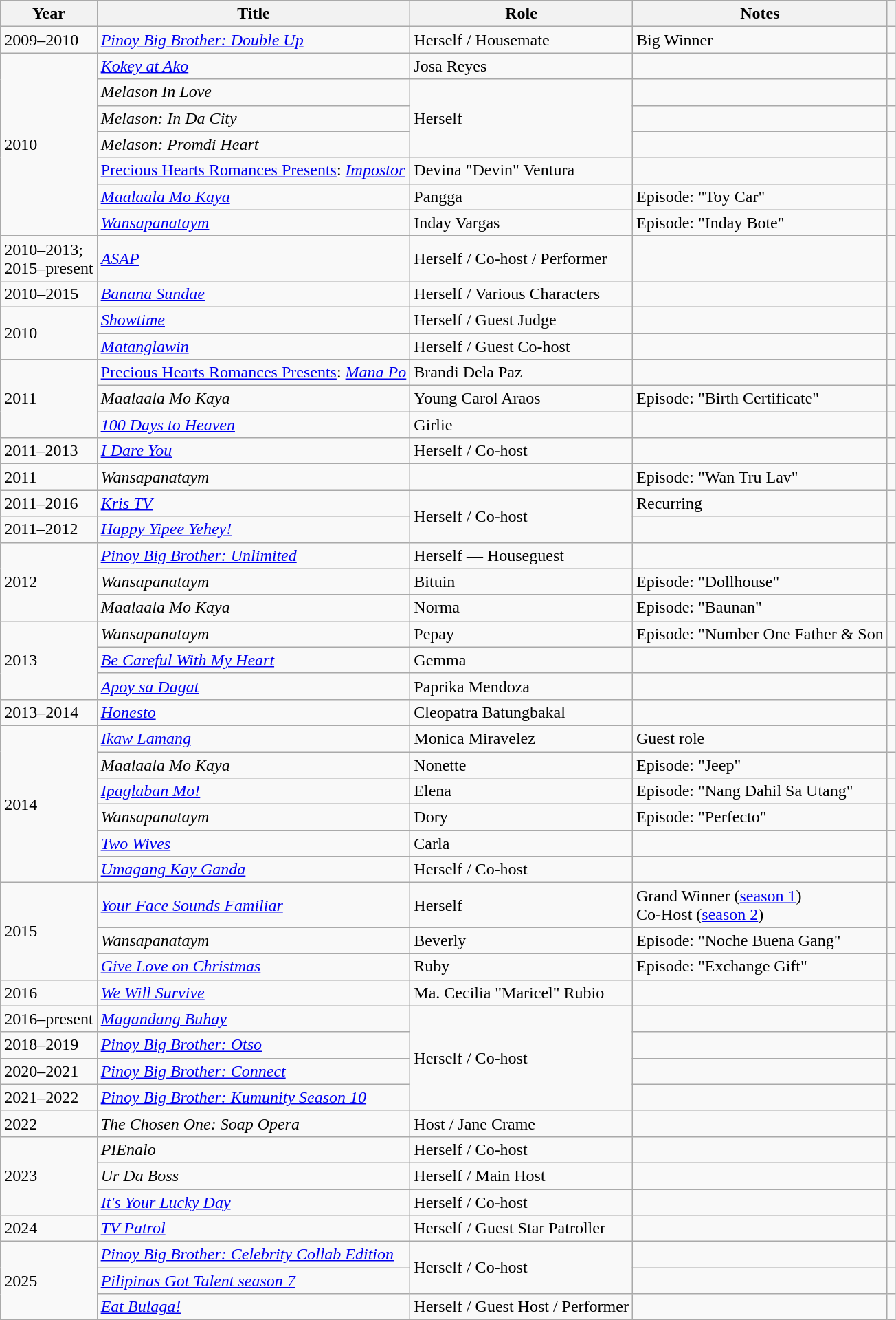<table class="wikitable sortable" >
<tr>
<th>Year</th>
<th>Title</th>
<th>Role</th>
<th class="unsortable">Notes </th>
<th class="unsortable"> </th>
</tr>
<tr>
<td>2009–2010</td>
<td><em><a href='#'>Pinoy Big Brother: Double Up</a></em></td>
<td>Herself / Housemate</td>
<td>Big Winner</td>
<td></td>
</tr>
<tr>
<td rowspan="7">2010</td>
<td><em><a href='#'>Kokey at Ako</a></em></td>
<td>Josa Reyes</td>
<td></td>
<td></td>
</tr>
<tr>
<td><em>Melason In Love</em></td>
<td rowspan="3">Herself</td>
<td></td>
<td></td>
</tr>
<tr>
<td><em>Melason: In Da City</em></td>
<td></td>
<td></td>
</tr>
<tr>
<td><em>Melason: Promdi Heart</em></td>
<td></td>
<td></td>
</tr>
<tr>
<td><a href='#'>Precious Hearts Romances Presents</a>: <em><a href='#'>Impostor</a></em></td>
<td>Devina "Devin" Ventura</td>
<td></td>
<td></td>
</tr>
<tr>
<td><em><a href='#'>Maalaala Mo Kaya</a></em></td>
<td>Pangga</td>
<td>Episode: "Toy Car"</td>
<td></td>
</tr>
<tr>
<td><em><a href='#'>Wansapanataym</a></em></td>
<td>Inday Vargas</td>
<td>Episode: "Inday Bote"</td>
<td></td>
</tr>
<tr>
<td>2010–2013;<br>2015–present</td>
<td><em><a href='#'>ASAP</a></em></td>
<td>Herself / Co-host / Performer</td>
<td></td>
<td></td>
</tr>
<tr>
<td>2010–2015</td>
<td><em><a href='#'>Banana Sundae</a></em></td>
<td>Herself / Various Characters</td>
<td></td>
<td></td>
</tr>
<tr>
<td rowspan="2">2010</td>
<td><em><a href='#'>Showtime</a></em></td>
<td>Herself / Guest Judge</td>
<td></td>
<td></td>
</tr>
<tr>
<td><em><a href='#'>Matanglawin</a></em></td>
<td>Herself / Guest Co-host</td>
<td></td>
<td></td>
</tr>
<tr>
<td rowspan="3">2011</td>
<td><a href='#'>Precious Hearts Romances Presents</a>: <em><a href='#'>Mana Po</a></em></td>
<td>Brandi Dela Paz</td>
<td></td>
<td></td>
</tr>
<tr>
<td><em>Maalaala Mo Kaya</em></td>
<td>Young Carol Araos</td>
<td>Episode: "Birth Certificate"</td>
<td></td>
</tr>
<tr>
<td><em><a href='#'>100 Days to Heaven</a></em></td>
<td>Girlie</td>
<td></td>
<td></td>
</tr>
<tr>
<td>2011–2013</td>
<td><em><a href='#'>I Dare You</a></em></td>
<td>Herself / Co-host</td>
<td></td>
<td></td>
</tr>
<tr>
<td>2011</td>
<td><em>Wansapanataym</em></td>
<td></td>
<td>Episode: "Wan Tru Lav"</td>
<td></td>
</tr>
<tr>
<td>2011–2016</td>
<td><em><a href='#'>Kris TV</a></em></td>
<td rowspan="2">Herself / Co-host</td>
<td>Recurring</td>
<td></td>
</tr>
<tr>
<td>2011–2012</td>
<td><em><a href='#'>Happy Yipee Yehey!</a></em></td>
<td></td>
<td></td>
</tr>
<tr>
<td rowspan="3">2012</td>
<td><em><a href='#'>Pinoy Big Brother: Unlimited</a></em></td>
<td>Herself — Houseguest</td>
<td></td>
<td></td>
</tr>
<tr>
<td><em>Wansapanataym</em></td>
<td>Bituin</td>
<td>Episode: "Dollhouse"</td>
<td></td>
</tr>
<tr>
<td><em>Maalaala Mo Kaya</em></td>
<td>Norma</td>
<td>Episode: "Baunan"</td>
<td></td>
</tr>
<tr>
<td rowspan="3">2013</td>
<td><em>Wansapanataym</em></td>
<td>Pepay</td>
<td>Episode: "Number One Father & Son</td>
<td></td>
</tr>
<tr>
<td><em><a href='#'>Be Careful With My Heart</a></em></td>
<td>Gemma</td>
<td></td>
<td></td>
</tr>
<tr>
<td><em><a href='#'>Apoy sa Dagat</a></em></td>
<td>Paprika Mendoza</td>
<td></td>
<td></td>
</tr>
<tr>
<td>2013–2014</td>
<td><em><a href='#'>Honesto</a></em></td>
<td>Cleopatra Batungbakal</td>
<td></td>
<td></td>
</tr>
<tr>
<td rowspan="6">2014</td>
<td><em><a href='#'>Ikaw Lamang</a></em></td>
<td>Monica Miravelez</td>
<td>Guest role</td>
<td></td>
</tr>
<tr>
<td><em>Maalaala Mo Kaya</em></td>
<td>Nonette</td>
<td>Episode: "Jeep"</td>
<td></td>
</tr>
<tr>
<td><em><a href='#'>Ipaglaban Mo!</a></em></td>
<td>Elena</td>
<td>Episode: "Nang Dahil Sa Utang"</td>
<td></td>
</tr>
<tr>
<td><em>Wansapanataym</em></td>
<td>Dory</td>
<td>Episode: "Perfecto"</td>
<td></td>
</tr>
<tr>
<td><em><a href='#'>Two Wives</a></em></td>
<td>Carla</td>
<td></td>
<td></td>
</tr>
<tr>
<td><em><a href='#'>Umagang Kay Ganda</a></em></td>
<td>Herself / Co-host</td>
<td></td>
<td></td>
</tr>
<tr>
<td rowspan="3">2015</td>
<td><em><a href='#'>Your Face Sounds Familiar</a></em></td>
<td>Herself</td>
<td>Grand Winner (<a href='#'>season 1</a>)<br>Co-Host (<a href='#'>season 2</a>)</td>
<td style="text-align: center"></td>
</tr>
<tr>
<td><em>Wansapanataym</em></td>
<td>Beverly</td>
<td>Episode: "Noche Buena Gang"</td>
<td></td>
</tr>
<tr>
<td><em><a href='#'>Give Love on Christmas</a></em></td>
<td>Ruby</td>
<td>Episode: "Exchange Gift"</td>
<td></td>
</tr>
<tr>
<td>2016</td>
<td><em><a href='#'>We Will Survive</a></em></td>
<td>Ma. Cecilia "Maricel" Rubio</td>
<td></td>
<td style="text-align: center"></td>
</tr>
<tr>
<td>2016–present</td>
<td><em><a href='#'>Magandang Buhay</a></em></td>
<td rowspan=4>Herself / Co-host</td>
<td></td>
<td style="text-align: center"></td>
</tr>
<tr>
<td>2018–2019</td>
<td><em><a href='#'>Pinoy Big Brother: Otso</a></em></td>
<td></td>
<td></td>
</tr>
<tr>
<td>2020–2021</td>
<td><em><a href='#'>Pinoy Big Brother: Connect</a></em></td>
<td></td>
<td></td>
</tr>
<tr>
<td>2021–2022</td>
<td><em><a href='#'>Pinoy Big Brother: Kumunity Season 10</a></em></td>
<td></td>
<td></td>
</tr>
<tr>
<td>2022</td>
<td><em>The Chosen One: Soap Opera</em></td>
<td>Host / Jane Crame</td>
<td></td>
<td style="text-align: center"></td>
</tr>
<tr>
<td rowspan="3">2023</td>
<td><em>PIEnalo</em></td>
<td>Herself / Co-host</td>
<td></td>
<td style="text-align: center"></td>
</tr>
<tr>
<td><em>Ur Da Boss</em></td>
<td>Herself / Main Host</td>
<td></td>
<td></td>
</tr>
<tr>
<td><em><a href='#'>It's Your Lucky Day</a></em></td>
<td>Herself / Co-host</td>
<td></td>
<td></td>
</tr>
<tr>
<td>2024</td>
<td><em><a href='#'>TV Patrol</a></em></td>
<td>Herself / Guest Star Patroller</td>
<td></td>
<td style="text-align: center"></td>
</tr>
<tr>
<td rowspan="3">2025</td>
<td><em><a href='#'>Pinoy Big Brother: Celebrity Collab Edition</a></em></td>
<td rowspan="2">Herself / Co-host</td>
<td></td>
<td></td>
</tr>
<tr>
<td><em><a href='#'>Pilipinas Got Talent season 7</a></em></td>
<td></td>
<td></td>
</tr>
<tr>
<td><em><a href='#'>Eat Bulaga!</a></em></td>
<td>Herself / Guest Host / Performer</td>
<td></td>
<td></td>
</tr>
</table>
